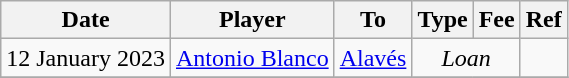<table class="wikitable">
<tr>
<th>Date</th>
<th>Player</th>
<th>To</th>
<th>Type</th>
<th>Fee</th>
<th>Ref</th>
</tr>
<tr>
<td>12 January 2023</td>
<td> <a href='#'>Antonio Blanco</a></td>
<td><a href='#'>Alavés</a></td>
<td colspan=2 align=center><em>Loan</em></td>
<td align=center></td>
</tr>
<tr>
</tr>
</table>
